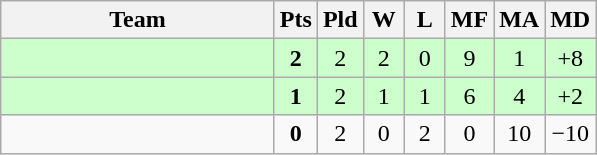<table class=wikitable style="text-align:center">
<tr>
<th width=175>Team</th>
<th width=20>Pts</th>
<th width=20>Pld</th>
<th width=20>W</th>
<th width=20>L</th>
<th width=20>MF</th>
<th width=20>MA</th>
<th width=20>MD</th>
</tr>
<tr bgcolor=#ccffcc>
<td align=left></td>
<td><strong>2</strong></td>
<td>2</td>
<td>2</td>
<td>0</td>
<td>9</td>
<td>1</td>
<td>+8</td>
</tr>
<tr bgcolor=#ccffcc>
<td align=left></td>
<td><strong>1</strong></td>
<td>2</td>
<td>1</td>
<td>1</td>
<td>6</td>
<td>4</td>
<td>+2</td>
</tr>
<tr>
<td align=left></td>
<td><strong>0</strong></td>
<td>2</td>
<td>0</td>
<td>2</td>
<td>0</td>
<td>10</td>
<td>−10</td>
</tr>
</table>
